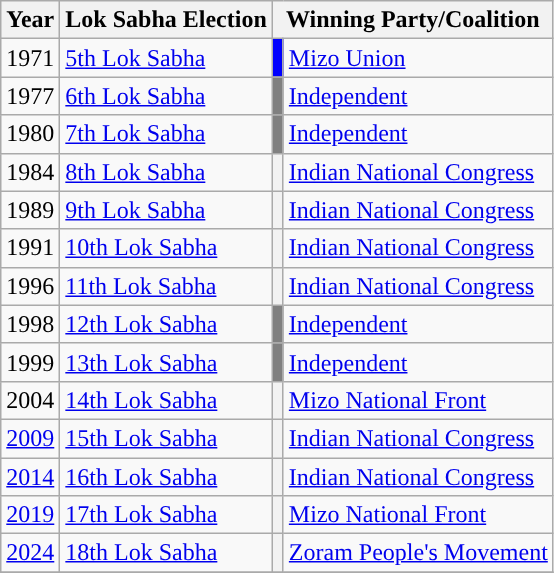<table class="wikitable">
<tr>
<th>Year</th>
<th>Lok Sabha Election</th>
<th colspan="2">Winning Party/Coalition</th>
</tr>
<tr --->
<td>1971</td>
<td><a href='#'>5th Lok Sabha</a></td>
<th style="background-color:blue"></th>
<td><a href='#'>Mizo Union</a></td>
</tr>
<tr --->
<td>1977</td>
<td><a href='#'>6th Lok Sabha</a></td>
<th style="background-color: grey"></th>
<td><a href='#'>Independent</a></td>
</tr>
<tr --->
<td>1980</td>
<td><a href='#'>7th Lok Sabha</a></td>
<th style="background-color: grey"></th>
<td><a href='#'>Independent</a></td>
</tr>
<tr --->
<td>1984</td>
<td><a href='#'>8th Lok Sabha</a></td>
<th style="background-color: "></th>
<td><a href='#'>Indian National Congress</a></td>
</tr>
<tr --->
<td>1989</td>
<td><a href='#'>9th Lok Sabha</a></td>
<th style="background-color: "></th>
<td><a href='#'>Indian National Congress</a></td>
</tr>
<tr --->
<td>1991</td>
<td><a href='#'>10th Lok Sabha</a></td>
<th style="background-color: "></th>
<td><a href='#'>Indian National Congress</a></td>
</tr>
<tr --->
<td>1996</td>
<td><a href='#'>11th Lok Sabha</a></td>
<th style="background-color: "></th>
<td><a href='#'>Indian National Congress</a></td>
</tr>
<tr --->
<td>1998</td>
<td><a href='#'>12th Lok Sabha</a></td>
<th style="background-color: grey"></th>
<td><a href='#'>Independent</a></td>
</tr>
<tr --->
<td>1999</td>
<td><a href='#'>13th Lok Sabha</a></td>
<th style="background-color: grey"></th>
<td><a href='#'>Independent</a></td>
</tr>
<tr --->
<td>2004</td>
<td><a href='#'>14th Lok Sabha</a></td>
<th style="background-color: "></th>
<td><a href='#'>Mizo National Front</a></td>
</tr>
<tr --->
<td><a href='#'>2009</a></td>
<td><a href='#'>15th Lok Sabha</a></td>
<th style="background-color: "></th>
<td><a href='#'>Indian National Congress</a></td>
</tr>
<tr --->
<td><a href='#'>2014</a></td>
<td><a href='#'>16th Lok Sabha</a></td>
<th style="background-color: "></th>
<td><a href='#'>Indian National Congress</a></td>
</tr>
<tr --->
<td><a href='#'>2019</a></td>
<td><a href='#'>17th Lok Sabha</a></td>
<th style="background-color: "></th>
<td><a href='#'>Mizo National Front</a></td>
</tr>
<tr>
<td><a href='#'>2024</a></td>
<td><a href='#'>18th Lok Sabha</a></td>
<th style="background-color: "></th>
<td><a href='#'>Zoram People's Movement</a></td>
</tr>
<tr --->
</tr>
</table>
